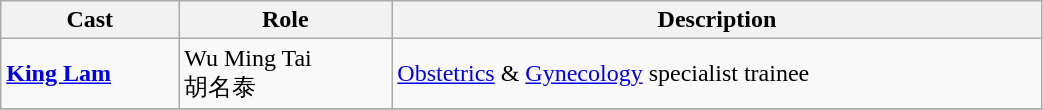<table class="wikitable" width="55%">
<tr>
<th>Cast</th>
<th>Role</th>
<th>Description</th>
</tr>
<tr>
<td><strong><a href='#'>King Lam</a></strong></td>
<td>Wu Ming Tai<br>胡名泰</td>
<td><a href='#'>Obstetrics</a> & <a href='#'>Gynecology</a> specialist trainee</td>
</tr>
<tr>
</tr>
</table>
